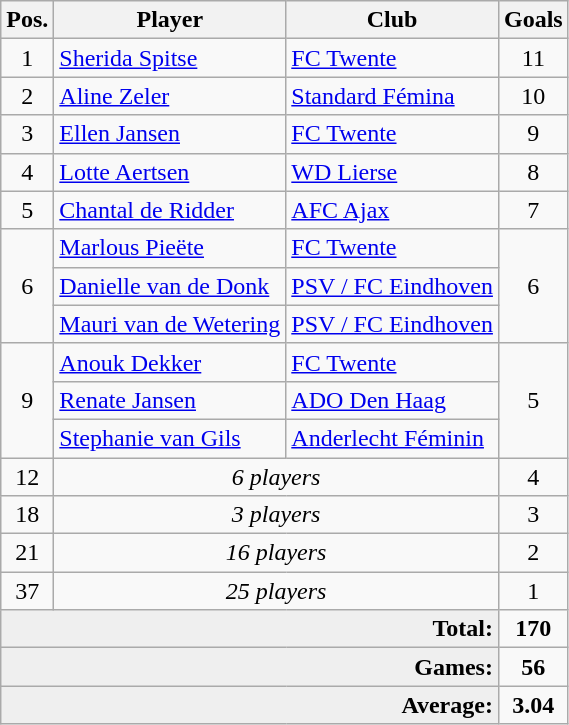<table class="wikitable">
<tr>
<th>Pos.</th>
<th>Player</th>
<th>Club</th>
<th>Goals</th>
</tr>
<tr>
<td rowspan="1" style="text-align:center;">1</td>
<td> <a href='#'>Sherida Spitse</a></td>
<td><a href='#'>FC Twente</a></td>
<td rowspan="1" style="text-align:center;">11</td>
</tr>
<tr>
<td rowspan="1" style="text-align:center;">2</td>
<td> <a href='#'>Aline Zeler</a></td>
<td><a href='#'>Standard Fémina</a></td>
<td rowspan="1" style="text-align:center;">10</td>
</tr>
<tr>
<td rowspan="1" style="text-align:center;">3</td>
<td> <a href='#'>Ellen Jansen</a></td>
<td><a href='#'>FC Twente</a></td>
<td rowspan="1" style="text-align:center;">9</td>
</tr>
<tr>
<td rowspan="1" style="text-align:center;">4</td>
<td> <a href='#'>Lotte Aertsen</a></td>
<td><a href='#'>WD Lierse</a></td>
<td rowspan="1" style="text-align:center;">8</td>
</tr>
<tr>
<td rowspan="1" style="text-align:center;">5</td>
<td> <a href='#'>Chantal de Ridder</a></td>
<td><a href='#'>AFC Ajax</a></td>
<td rowspan="1" style="text-align:center;">7</td>
</tr>
<tr>
<td rowspan="3" style="text-align:center;">6</td>
<td> <a href='#'>Marlous Pieëte</a></td>
<td><a href='#'>FC Twente</a></td>
<td rowspan="3" style="text-align:center;">6</td>
</tr>
<tr>
<td> <a href='#'>Danielle van de Donk</a></td>
<td><a href='#'>PSV / FC Eindhoven</a></td>
</tr>
<tr>
<td> <a href='#'>Mauri van de Wetering</a></td>
<td><a href='#'>PSV / FC Eindhoven</a></td>
</tr>
<tr>
<td rowspan="3" style="text-align:center;">9</td>
<td> <a href='#'>Anouk Dekker</a></td>
<td><a href='#'>FC Twente</a></td>
<td rowspan="3" style="text-align:center;">5</td>
</tr>
<tr>
<td> <a href='#'>Renate Jansen</a></td>
<td><a href='#'>ADO Den Haag</a></td>
</tr>
<tr>
<td> <a href='#'>Stephanie van Gils</a></td>
<td><a href='#'>Anderlecht Féminin</a></td>
</tr>
<tr>
<td rowspan=1 align="center">12</td>
<td colspan=2 align="center"><em>6 players</em></td>
<td rowspan=1 align="center">4</td>
</tr>
<tr>
<td rowspan=1 align="center">18</td>
<td colspan=2 align="center"><em>3 players</em></td>
<td rowspan=1 align="center">3</td>
</tr>
<tr>
<td rowspan=1 align="center">21</td>
<td colspan=2 align="center"><em>16 players</em></td>
<td rowspan=1 align="center">2</td>
</tr>
<tr>
<td rowspan=1 align="center">37</td>
<td colspan=2 align="center"><em>25 players</em></td>
<td rowspan=1 align="center">1</td>
</tr>
<tr>
<td bgcolor="#EFEFEF" colspan=3 align="right"><strong>Total:</strong></td>
<td align="center"><strong>170</strong></td>
</tr>
<tr>
<td bgcolor="#EFEFEF" colspan=3 align="right"><strong>Games:</strong></td>
<td align="center"><strong>56</strong></td>
</tr>
<tr>
<td bgcolor="#EFEFEF" colspan=3 align="right"><strong>Average:</strong></td>
<td align="center"><strong>3.04</strong></td>
</tr>
</table>
